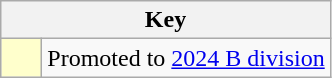<table class="wikitable" style="text-align: center;">
<tr>
<th colspan=2>Key</th>
</tr>
<tr>
<td style="background:#ffffcc; width:20px;"></td>
<td align=left>Promoted to <a href='#'>2024 B division</a></td>
</tr>
</table>
